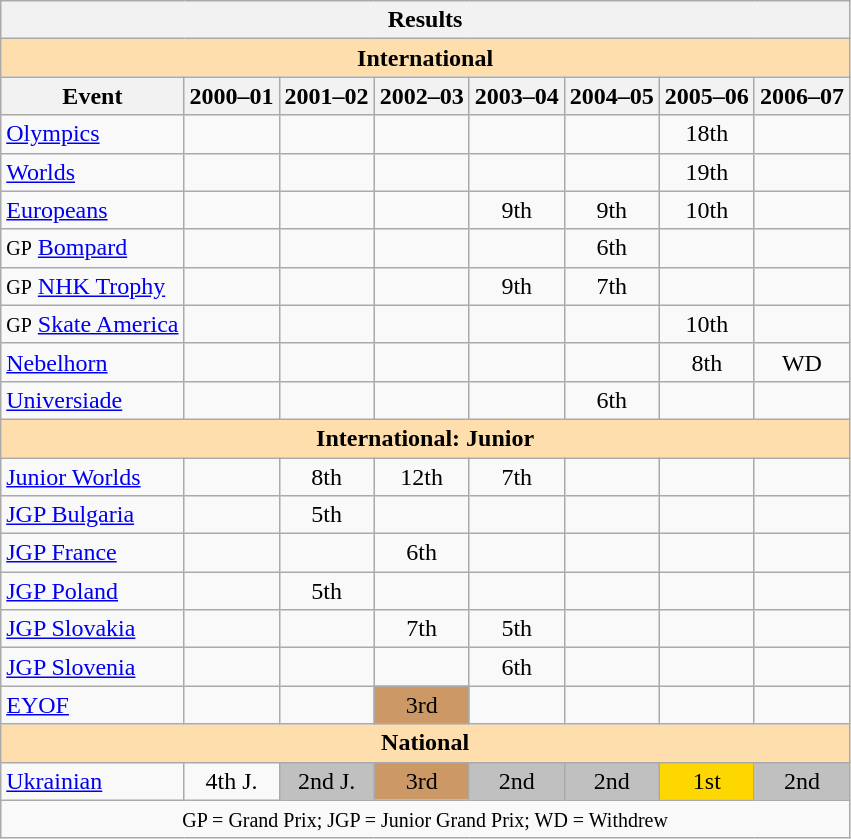<table class="wikitable" style="text-align:center">
<tr>
<th colspan=8 align=center><strong>Results</strong></th>
</tr>
<tr>
<th style="background-color: #ffdead; " colspan=8 align=center><strong>International</strong></th>
</tr>
<tr>
<th>Event</th>
<th>2000–01</th>
<th>2001–02</th>
<th>2002–03</th>
<th>2003–04</th>
<th>2004–05</th>
<th>2005–06</th>
<th>2006–07</th>
</tr>
<tr>
<td align=left><a href='#'>Olympics</a></td>
<td></td>
<td></td>
<td></td>
<td></td>
<td></td>
<td>18th</td>
<td></td>
</tr>
<tr>
<td align=left><a href='#'>Worlds</a></td>
<td></td>
<td></td>
<td></td>
<td></td>
<td></td>
<td>19th</td>
<td></td>
</tr>
<tr>
<td align=left><a href='#'>Europeans</a></td>
<td></td>
<td></td>
<td></td>
<td>9th</td>
<td>9th</td>
<td>10th</td>
<td></td>
</tr>
<tr>
<td align=left><small>GP</small> <a href='#'>Bompard</a></td>
<td></td>
<td></td>
<td></td>
<td></td>
<td>6th</td>
<td></td>
<td></td>
</tr>
<tr>
<td align=left><small>GP</small> <a href='#'>NHK Trophy</a></td>
<td></td>
<td></td>
<td></td>
<td>9th</td>
<td>7th</td>
<td></td>
<td></td>
</tr>
<tr>
<td align=left><small>GP</small> <a href='#'>Skate America</a></td>
<td></td>
<td></td>
<td></td>
<td></td>
<td></td>
<td>10th</td>
<td></td>
</tr>
<tr>
<td align=left><a href='#'>Nebelhorn</a></td>
<td></td>
<td></td>
<td></td>
<td></td>
<td></td>
<td>8th</td>
<td>WD</td>
</tr>
<tr>
<td align=left><a href='#'>Universiade</a></td>
<td></td>
<td></td>
<td></td>
<td></td>
<td>6th</td>
<td></td>
<td></td>
</tr>
<tr>
<th style="background-color: #ffdead; " colspan=8 align=center><strong>International: Junior</strong></th>
</tr>
<tr>
<td align=left><a href='#'>Junior Worlds</a></td>
<td></td>
<td>8th</td>
<td>12th</td>
<td>7th</td>
<td></td>
<td></td>
<td></td>
</tr>
<tr>
<td align=left><a href='#'>JGP Bulgaria</a></td>
<td></td>
<td>5th</td>
<td></td>
<td></td>
<td></td>
<td></td>
<td></td>
</tr>
<tr>
<td align=left><a href='#'>JGP France</a></td>
<td></td>
<td></td>
<td>6th</td>
<td></td>
<td></td>
<td></td>
<td></td>
</tr>
<tr>
<td align=left><a href='#'>JGP Poland</a></td>
<td></td>
<td>5th</td>
<td></td>
<td></td>
<td></td>
<td></td>
<td></td>
</tr>
<tr>
<td align=left><a href='#'>JGP Slovakia</a></td>
<td></td>
<td></td>
<td>7th</td>
<td>5th</td>
<td></td>
<td></td>
<td></td>
</tr>
<tr>
<td align=left><a href='#'>JGP Slovenia</a></td>
<td></td>
<td></td>
<td></td>
<td>6th</td>
<td></td>
<td></td>
<td></td>
</tr>
<tr>
<td align=left><a href='#'>EYOF</a></td>
<td></td>
<td></td>
<td bgcolor=cc9966>3rd</td>
<td></td>
<td></td>
<td></td>
<td></td>
</tr>
<tr>
<th style="background-color: #ffdead; " colspan=8 align=center><strong>National</strong></th>
</tr>
<tr>
<td align=left><a href='#'>Ukrainian</a></td>
<td>4th J.</td>
<td bgcolor=silver>2nd J.</td>
<td bgcolor=cc9966>3rd</td>
<td bgcolor=silver>2nd</td>
<td bgcolor=silver>2nd</td>
<td bgcolor=gold>1st</td>
<td bgcolor=silver>2nd</td>
</tr>
<tr>
<td colspan=8 align=center><small> GP = Grand Prix; JGP = Junior Grand Prix; WD = Withdrew </small></td>
</tr>
</table>
